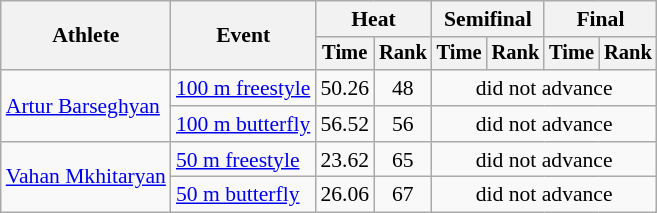<table class="wikitable" style="text-align:center; font-size:90%">
<tr>
<th rowspan="2">Athlete</th>
<th rowspan="2">Event</th>
<th colspan="2">Heat</th>
<th colspan="2">Semifinal</th>
<th colspan="2">Final</th>
</tr>
<tr style="font-size:95%">
<th>Time</th>
<th>Rank</th>
<th>Time</th>
<th>Rank</th>
<th>Time</th>
<th>Rank</th>
</tr>
<tr>
<td align=left rowspan=2><a href='#'>Artur Barseghyan</a></td>
<td align=left><a href='#'>100 m freestyle</a></td>
<td>50.26</td>
<td>48</td>
<td colspan=4>did not advance</td>
</tr>
<tr>
<td align=left><a href='#'>100 m butterfly</a></td>
<td>56.52</td>
<td>56</td>
<td colspan=4>did not advance</td>
</tr>
<tr>
<td align=left rowspan=2><a href='#'>Vahan Mkhitaryan</a></td>
<td align=left><a href='#'>50 m freestyle</a></td>
<td>23.62</td>
<td>65</td>
<td colspan=4>did not advance</td>
</tr>
<tr>
<td align=left><a href='#'>50 m butterfly</a></td>
<td>26.06</td>
<td>67</td>
<td colspan=4>did not advance</td>
</tr>
</table>
